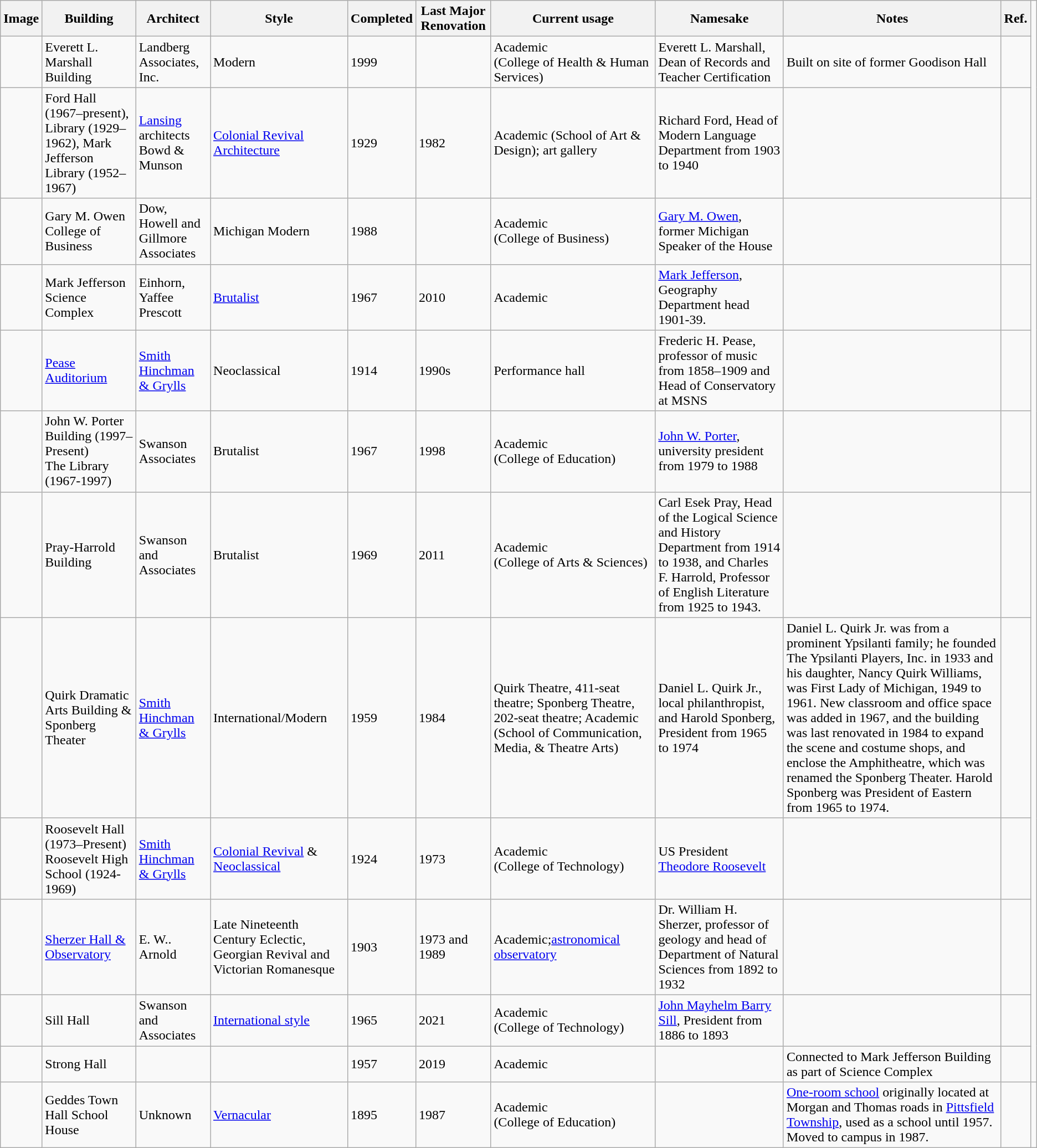<table class="wikitable sortable mw-collapsible">
<tr>
<th class="unsortable">Image</th>
<th>Building</th>
<th>Architect</th>
<th>Style</th>
<th>Completed</th>
<th>Last Major Renovation</th>
<th>Current usage</th>
<th>Namesake</th>
<th>Notes</th>
<th>Ref.</th>
</tr>
<tr>
<td></td>
<td>Everett L. Marshall Building</td>
<td>Landberg Associates, Inc.</td>
<td>Modern</td>
<td>1999</td>
<td></td>
<td>Academic <br>(College of Health & Human Services)</td>
<td>Everett L. Marshall, Dean of Records and Teacher Certification</td>
<td>Built on site of former Goodison Hall</td>
<td></td>
</tr>
<tr>
<td></td>
<td>Ford Hall (1967–present), Library (1929–1962), Mark Jefferson Library (1952–1967)</td>
<td><a href='#'>Lansing</a> architects Bowd & Munson</td>
<td><a href='#'>Colonial Revival Architecture</a></td>
<td>1929</td>
<td>1982</td>
<td>Academic (School of Art & Design); art gallery</td>
<td>Richard Ford, Head of Modern Language Department from 1903 to 1940</td>
<td></td>
<td></td>
</tr>
<tr>
<td></td>
<td>Gary M. Owen College of Business</td>
<td>Dow, Howell and Gillmore Associates</td>
<td>Michigan Modern</td>
<td>1988</td>
<td></td>
<td>Academic<br> (College of Business)</td>
<td><a href='#'>Gary M. Owen</a>, former Michigan Speaker of the House</td>
<td></td>
<td></td>
</tr>
<tr>
<td></td>
<td>Mark Jefferson Science Complex</td>
<td>Einhorn, Yaffee Prescott</td>
<td><a href='#'>Brutalist</a></td>
<td>1967</td>
<td>2010</td>
<td>Academic</td>
<td><a href='#'>Mark Jefferson</a>, Geography Department head 1901-39.</td>
<td></td>
<td></td>
</tr>
<tr>
<td></td>
<td><a href='#'>Pease Auditorium</a></td>
<td><a href='#'>Smith Hinchman & Grylls</a></td>
<td>Neoclassical</td>
<td>1914</td>
<td>1990s</td>
<td>Performance hall</td>
<td>Frederic H. Pease, professor of music from 1858–1909 and Head of Conservatory at MSNS</td>
<td></td>
<td></td>
</tr>
<tr>
<td></td>
<td>John W. Porter Building (1997–Present)<br>The Library (1967-1997)</td>
<td>Swanson Associates</td>
<td>Brutalist</td>
<td>1967</td>
<td>1998</td>
<td>Academic <br>(College of Education)</td>
<td><a href='#'>John W. Porter</a>, university president from 1979 to 1988</td>
<td></td>
<td></td>
</tr>
<tr>
<td></td>
<td>Pray-Harrold Building</td>
<td>Swanson and Associates</td>
<td>Brutalist</td>
<td>1969</td>
<td>2011</td>
<td>Academic <br> (College of Arts & Sciences)</td>
<td>Carl Esek Pray, Head of the Logical Science and History Department from 1914 to 1938, and Charles F. Harrold, Professor of English Literature from 1925 to 1943.</td>
<td></td>
<td></td>
</tr>
<tr>
<td></td>
<td>Quirk Dramatic Arts Building & Sponberg Theater</td>
<td><a href='#'>Smith Hinchman & Grylls</a></td>
<td>International/Modern</td>
<td>1959</td>
<td>1984</td>
<td>Quirk Theatre, 411-seat theatre; Sponberg Theatre, 202-seat theatre; Academic (School of Communication, Media, & Theatre Arts)</td>
<td>Daniel L. Quirk Jr., local philanthropist, and Harold Sponberg, President from 1965 to 1974</td>
<td>Daniel L. Quirk Jr. was from a prominent Ypsilanti family; he founded The Ypsilanti Players, Inc. in 1933 and his daughter, Nancy Quirk Williams, was First Lady of Michigan, 1949 to 1961. New classroom and office space was added in 1967, and the building was last renovated in 1984 to expand the scene and costume shops, and enclose the Amphitheatre, which was renamed the Sponberg Theater. Harold Sponberg was President of Eastern from 1965 to 1974.</td>
<td></td>
</tr>
<tr>
<td></td>
<td>Roosevelt Hall (1973–Present)<br>Roosevelt High School (1924-1969)</td>
<td><a href='#'>Smith Hinchman & Grylls</a></td>
<td><a href='#'>Colonial Revival</a> & <a href='#'>Neoclassical</a></td>
<td>1924</td>
<td>1973</td>
<td>Academic <br> (College of Technology)</td>
<td>US President <a href='#'>Theodore Roosevelt</a></td>
<td></td>
<td></td>
</tr>
<tr>
<td></td>
<td><a href='#'>Sherzer Hall & Observatory</a></td>
<td>E. W.. Arnold</td>
<td>Late Nineteenth Century Eclectic, Georgian Revival and Victorian Romanesque</td>
<td>1903</td>
<td>1973 and 1989</td>
<td>Academic;<a href='#'>astronomical</a> <a href='#'>observatory</a></td>
<td>Dr. William H. Sherzer, professor of geology and head of Department of Natural Sciences from 1892 to 1932</td>
<td></td>
<td></td>
</tr>
<tr>
<td></td>
<td>Sill Hall</td>
<td>Swanson and Associates</td>
<td><a href='#'>International style</a></td>
<td>1965</td>
<td>2021</td>
<td>Academic <br> (College of Technology)</td>
<td><a href='#'>John Mayhelm Barry Sill</a>, President from 1886 to 1893</td>
<td></td>
<td></td>
</tr>
<tr>
<td></td>
<td>Strong Hall</td>
<td></td>
<td></td>
<td>1957</td>
<td>2019</td>
<td>Academic</td>
<td></td>
<td>Connected to Mark Jefferson Building as part of Science Complex</td>
<td></td>
</tr>
<tr>
<td></td>
<td>Geddes Town Hall School House</td>
<td>Unknown</td>
<td><a href='#'>Vernacular</a></td>
<td>1895</td>
<td>1987</td>
<td>Academic <br> (College of Education)</td>
<td></td>
<td><a href='#'>One-room school</a> originally located at Morgan and Thomas roads in <a href='#'>Pittsfield Township</a>, used as a school until 1957. Moved to campus in 1987.</td>
<td></td>
<td></td>
</tr>
</table>
